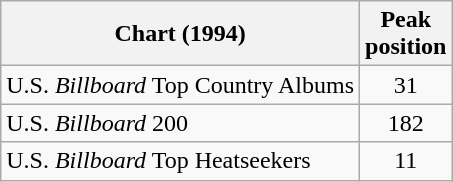<table class="wikitable">
<tr>
<th>Chart (1994)</th>
<th>Peak<br>position</th>
</tr>
<tr>
<td>U.S. <em>Billboard</em> Top Country Albums</td>
<td align="center">31</td>
</tr>
<tr>
<td>U.S. <em>Billboard</em> 200</td>
<td align="center">182</td>
</tr>
<tr>
<td>U.S. <em>Billboard</em> Top Heatseekers</td>
<td align="center">11</td>
</tr>
</table>
